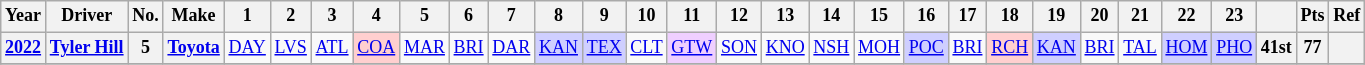<table class="wikitable" style="text-align:center; font-size:75%">
<tr>
<th>Year</th>
<th>Driver</th>
<th>No.</th>
<th>Make</th>
<th>1</th>
<th>2</th>
<th>3</th>
<th>4</th>
<th>5</th>
<th>6</th>
<th>7</th>
<th>8</th>
<th>9</th>
<th>10</th>
<th>11</th>
<th>12</th>
<th>13</th>
<th>14</th>
<th>15</th>
<th>16</th>
<th>17</th>
<th>18</th>
<th>19</th>
<th>20</th>
<th>21</th>
<th>22</th>
<th>23</th>
<th></th>
<th>Pts</th>
<th>Ref</th>
</tr>
<tr>
<th><a href='#'>2022</a></th>
<th><a href='#'>Tyler Hill</a></th>
<th>5</th>
<th><a href='#'>Toyota</a></th>
<td><a href='#'>DAY</a></td>
<td><a href='#'>LVS</a></td>
<td><a href='#'>ATL</a></td>
<td style="background:#FFCFCF;"><a href='#'>COA</a><br></td>
<td><a href='#'>MAR</a></td>
<td><a href='#'>BRI</a></td>
<td><a href='#'>DAR</a></td>
<td style="background:#CFCFFF;"><a href='#'>KAN</a><br></td>
<td style="background:#CFCFFF;"><a href='#'>TEX</a><br></td>
<td><a href='#'>CLT</a></td>
<td style="background:#EFCFFF;"><a href='#'>GTW</a><br></td>
<td><a href='#'>SON</a></td>
<td><a href='#'>KNO</a></td>
<td><a href='#'>NSH</a></td>
<td><a href='#'>MOH</a></td>
<td style="background:#CFCFFF;"><a href='#'>POC</a><br></td>
<td><a href='#'>BRI</a></td>
<td style="background:#FFCFCF;"><a href='#'>RCH</a><br></td>
<td style="background:#CFCFFF;"><a href='#'>KAN</a><br></td>
<td><a href='#'>BRI</a></td>
<td><a href='#'>TAL</a></td>
<td style="background:#CFCFFF;"><a href='#'>HOM</a><br></td>
<td style="background:#CFCFFF;"><a href='#'>PHO</a><br></td>
<th>41st</th>
<th>77</th>
<th></th>
</tr>
<tr>
</tr>
</table>
